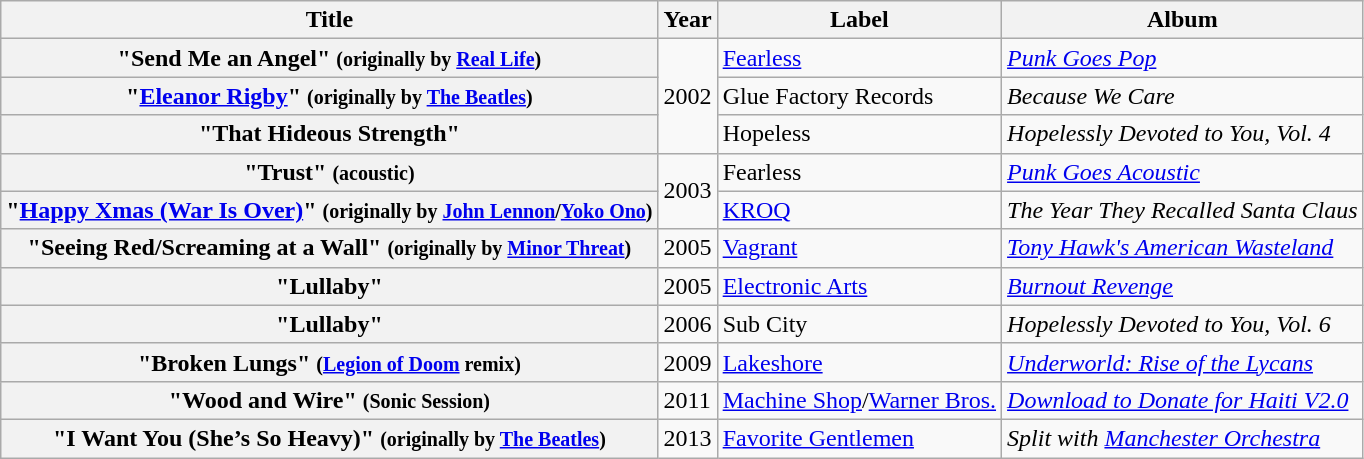<table class="wikitable plainrowheaders">
<tr>
<th>Title</th>
<th>Year</th>
<th>Label</th>
<th>Album</th>
</tr>
<tr>
<th scope="row">"Send Me an Angel" <small>(originally by <a href='#'>Real Life</a>)</small></th>
<td rowspan="3">2002</td>
<td><a href='#'>Fearless</a></td>
<td><em><a href='#'>Punk Goes Pop</a></em></td>
</tr>
<tr>
<th scope="row">"<a href='#'>Eleanor Rigby</a>" <small>(originally by <a href='#'>The Beatles</a>)</small></th>
<td>Glue Factory Records</td>
<td><em>Because We Care</em></td>
</tr>
<tr>
<th scope="row">"That Hideous Strength"</th>
<td>Hopeless</td>
<td><em>Hopelessly Devoted to You, Vol. 4</em></td>
</tr>
<tr>
<th scope="row">"Trust" <small>(acoustic)</small></th>
<td rowspan="2">2003</td>
<td>Fearless</td>
<td><em><a href='#'>Punk Goes Acoustic</a></em></td>
</tr>
<tr>
<th scope="row">"<a href='#'>Happy Xmas (War Is Over)</a>" <small>(originally by <a href='#'>John Lennon</a>/<a href='#'>Yoko Ono</a>)</small></th>
<td><a href='#'>KROQ</a></td>
<td><em>The Year They Recalled Santa Claus</em></td>
</tr>
<tr>
<th scope="row">"Seeing Red/Screaming at a Wall" <small>(originally by <a href='#'>Minor Threat</a>)</small></th>
<td>2005</td>
<td><a href='#'>Vagrant</a></td>
<td><em><a href='#'>Tony Hawk's American Wasteland</a></em></td>
</tr>
<tr>
<th scope="row">"Lullaby"</th>
<td>2005</td>
<td><a href='#'>Electronic Arts</a></td>
<td><em><a href='#'>Burnout Revenge</a></em></td>
</tr>
<tr>
<th scope="row">"Lullaby"</th>
<td>2006</td>
<td>Sub City</td>
<td><em>Hopelessly Devoted to You, Vol. 6</em></td>
</tr>
<tr>
<th scope="row">"Broken Lungs" <small>(<a href='#'>Legion of Doom</a> remix)</small></th>
<td>2009</td>
<td><a href='#'>Lakeshore</a></td>
<td><em><a href='#'>Underworld: Rise of the Lycans</a></em></td>
</tr>
<tr>
<th scope="row">"Wood and Wire" <small>(Sonic Session)</small></th>
<td>2011</td>
<td><a href='#'>Machine Shop</a>/<a href='#'>Warner Bros.</a></td>
<td><em><a href='#'>Download to Donate for Haiti V2.0</a></em></td>
</tr>
<tr>
<th scope="row">"I Want You (She’s So Heavy)" <small>(originally by <a href='#'>The Beatles</a>)</small></th>
<td>2013</td>
<td><a href='#'>Favorite Gentlemen</a></td>
<td><em>Split with <a href='#'>Manchester Orchestra</a></em></td>
</tr>
</table>
